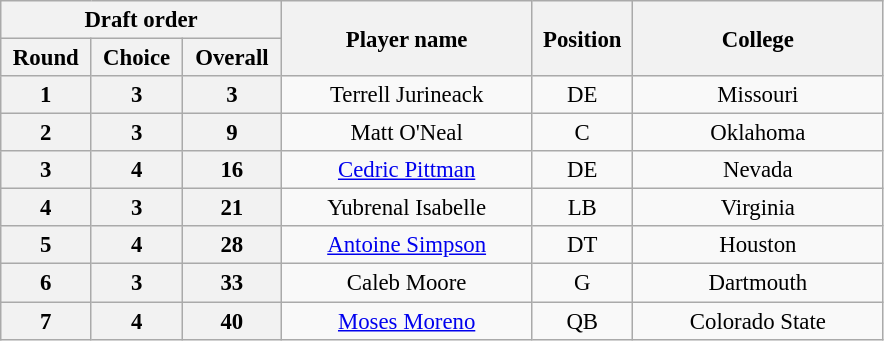<table class="wikitable" style="font-size:95%; text-align:center">
<tr>
<th width="180" colspan="3">Draft order</th>
<th width="160" rowspan="2">Player name</th>
<th width="60"  rowspan="2">Position</th>
<th width="160" rowspan="2">College</th>
</tr>
<tr>
<th>Round</th>
<th>Choice</th>
<th>Overall</th>
</tr>
<tr>
<th>1</th>
<th>3</th>
<th>3</th>
<td>Terrell Jurineack</td>
<td>DE</td>
<td>Missouri</td>
</tr>
<tr>
<th>2</th>
<th>3</th>
<th>9</th>
<td>Matt O'Neal</td>
<td>C</td>
<td>Oklahoma</td>
</tr>
<tr>
<th>3</th>
<th>4</th>
<th>16</th>
<td><a href='#'>Cedric Pittman</a></td>
<td>DE</td>
<td>Nevada</td>
</tr>
<tr>
<th>4</th>
<th>3</th>
<th>21</th>
<td>Yubrenal Isabelle</td>
<td>LB</td>
<td>Virginia</td>
</tr>
<tr>
<th>5</th>
<th>4</th>
<th>28</th>
<td><a href='#'>Antoine Simpson</a></td>
<td>DT</td>
<td>Houston</td>
</tr>
<tr>
<th>6</th>
<th>3</th>
<th>33</th>
<td>Caleb Moore</td>
<td>G</td>
<td>Dartmouth</td>
</tr>
<tr>
<th>7</th>
<th>4</th>
<th>40</th>
<td><a href='#'>Moses Moreno</a></td>
<td>QB</td>
<td>Colorado State</td>
</tr>
</table>
